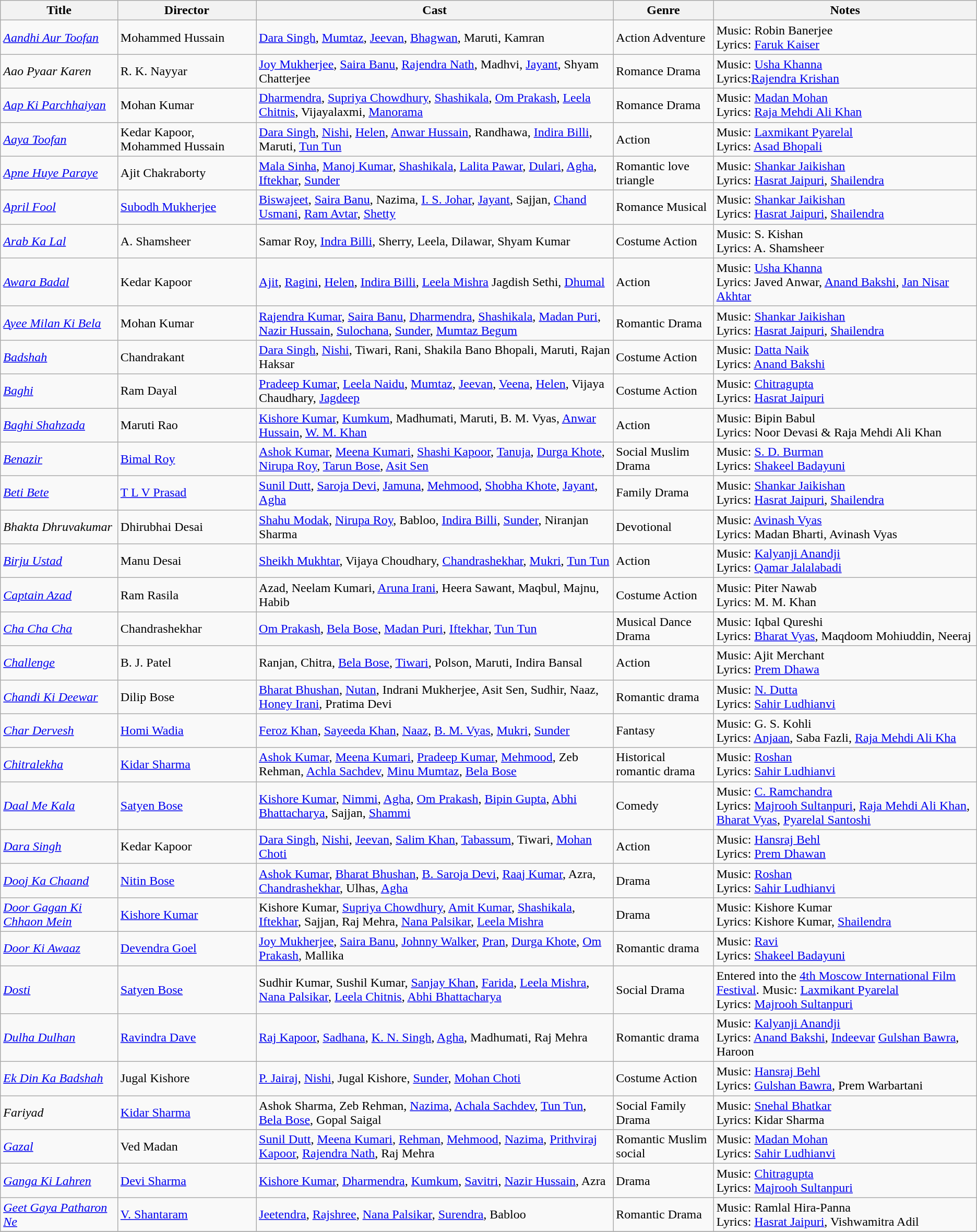<table class="wikitable sortable">
<tr>
<th>Title</th>
<th>Director</th>
<th>Cast</th>
<th>Genre</th>
<th>Notes</th>
</tr>
<tr>
<td><em><a href='#'>Aandhi Aur Toofan</a></em></td>
<td>Mohammed Hussain</td>
<td><a href='#'>Dara Singh</a>, <a href='#'>Mumtaz</a>, <a href='#'>Jeevan</a>, <a href='#'>Bhagwan</a>, Maruti, Kamran</td>
<td>Action Adventure</td>
<td>Music: Robin Banerjee<br>Lyrics: <a href='#'>Faruk Kaiser</a></td>
</tr>
<tr>
<td><em>Aao Pyaar Karen</em></td>
<td>R. K. Nayyar</td>
<td><a href='#'>Joy Mukherjee</a>, <a href='#'>Saira Banu</a>, <a href='#'>Rajendra Nath</a>, Madhvi, <a href='#'>Jayant</a>, Shyam Chatterjee</td>
<td>Romance Drama</td>
<td>Music: <a href='#'>Usha Khanna</a><br>Lyrics:<a href='#'>Rajendra Krishan</a></td>
</tr>
<tr>
<td><em><a href='#'>Aap Ki Parchhaiyan</a></em></td>
<td>Mohan Kumar</td>
<td><a href='#'>Dharmendra</a>, <a href='#'>Supriya Chowdhury</a>, <a href='#'>Shashikala</a>, <a href='#'>Om Prakash</a>, <a href='#'>Leela Chitnis</a>, Vijayalaxmi, <a href='#'>Manorama</a></td>
<td>Romance Drama</td>
<td>Music: <a href='#'>Madan Mohan</a><br>Lyrics: <a href='#'>Raja Mehdi Ali Khan</a></td>
</tr>
<tr>
<td><em><a href='#'>Aaya Toofan</a></em></td>
<td>Kedar Kapoor, Mohammed Hussain</td>
<td><a href='#'>Dara Singh</a>, <a href='#'>Nishi</a>, <a href='#'>Helen</a>, <a href='#'>Anwar Hussain</a>, Randhawa, <a href='#'>Indira Billi</a>, Maruti, <a href='#'>Tun Tun</a></td>
<td>Action</td>
<td>Music: <a href='#'>Laxmikant Pyarelal</a><br>Lyrics: <a href='#'>Asad Bhopali</a></td>
</tr>
<tr>
<td><em><a href='#'>Apne Huye Paraye</a></em></td>
<td>Ajit Chakraborty</td>
<td><a href='#'>Mala Sinha</a>, <a href='#'>Manoj Kumar</a>, <a href='#'>Shashikala</a>, <a href='#'>Lalita Pawar</a>, <a href='#'>Dulari</a>, <a href='#'>Agha</a>, <a href='#'>Iftekhar</a>, <a href='#'>Sunder</a></td>
<td>Romantic love triangle</td>
<td>Music: <a href='#'>Shankar Jaikishan</a><br>Lyrics: <a href='#'>Hasrat Jaipuri</a>, <a href='#'>Shailendra</a></td>
</tr>
<tr>
<td><em><a href='#'>April Fool</a></em></td>
<td><a href='#'>Subodh Mukherjee</a></td>
<td><a href='#'>Biswajeet</a>, <a href='#'>Saira Banu</a>, Nazima, <a href='#'>I. S. Johar</a>, <a href='#'>Jayant</a>, Sajjan, <a href='#'>Chand Usmani</a>, <a href='#'>Ram Avtar</a>, <a href='#'>Shetty</a></td>
<td>Romance Musical</td>
<td>Music: <a href='#'>Shankar Jaikishan</a><br>Lyrics: <a href='#'>Hasrat Jaipuri</a>, <a href='#'>Shailendra</a></td>
</tr>
<tr>
<td><em><a href='#'>Arab Ka Lal</a></em></td>
<td>A. Shamsheer</td>
<td>Samar Roy, <a href='#'>Indra Billi</a>, Sherry, Leela, Dilawar, Shyam Kumar</td>
<td>Costume Action</td>
<td>Music: S. Kishan<br>Lyrics: A. Shamsheer</td>
</tr>
<tr>
<td><em><a href='#'>Awara Badal</a></em></td>
<td>Kedar Kapoor</td>
<td><a href='#'>Ajit</a>, <a href='#'>Ragini</a>, <a href='#'>Helen</a>, <a href='#'>Indira Billi</a>, <a href='#'>Leela Mishra</a> Jagdish Sethi, <a href='#'>Dhumal</a></td>
<td>Action</td>
<td>Music: <a href='#'>Usha Khanna</a><br>Lyrics: Javed Anwar, <a href='#'>Anand Bakshi</a>, <a href='#'>Jan Nisar Akhtar</a></td>
</tr>
<tr>
<td><em><a href='#'>Ayee Milan Ki Bela</a></em></td>
<td>Mohan Kumar</td>
<td><a href='#'>Rajendra Kumar</a>, <a href='#'>Saira Banu</a>, <a href='#'>Dharmendra</a>, <a href='#'>Shashikala</a>, <a href='#'>Madan Puri</a>, <a href='#'>Nazir Hussain</a>, <a href='#'>Sulochana</a>, <a href='#'>Sunder</a>, <a href='#'>Mumtaz Begum</a></td>
<td>Romantic Drama</td>
<td>Music: <a href='#'>Shankar Jaikishan</a><br>Lyrics: <a href='#'>Hasrat Jaipuri</a>, <a href='#'>Shailendra</a></td>
</tr>
<tr>
<td><em><a href='#'>Badshah</a></em></td>
<td>Chandrakant</td>
<td><a href='#'>Dara Singh</a>, <a href='#'>Nishi</a>, Tiwari, Rani, Shakila Bano Bhopali, Maruti, Rajan Haksar</td>
<td>Costume Action</td>
<td>Music: <a href='#'>Datta Naik</a><br>Lyrics: <a href='#'>Anand Bakshi</a></td>
</tr>
<tr>
<td><em><a href='#'>Baghi</a></em></td>
<td>Ram Dayal</td>
<td><a href='#'>Pradeep Kumar</a>, <a href='#'>Leela Naidu</a>, <a href='#'>Mumtaz</a>, <a href='#'>Jeevan</a>, <a href='#'>Veena</a>, <a href='#'>Helen</a>, Vijaya Chaudhary, <a href='#'>Jagdeep</a></td>
<td>Costume Action</td>
<td>Music: <a href='#'>Chitragupta</a><br>Lyrics: <a href='#'>Hasrat Jaipuri</a></td>
</tr>
<tr>
<td><em><a href='#'>Baghi Shahzada</a></em></td>
<td>Maruti Rao</td>
<td><a href='#'>Kishore Kumar</a>, <a href='#'>Kumkum</a>, Madhumati, Maruti, B. M. Vyas, <a href='#'>Anwar Hussain</a>, <a href='#'>W. M. Khan</a></td>
<td>Action</td>
<td>Music: Bipin Babul <br>Lyrics: Noor Devasi & Raja Mehdi Ali Khan</td>
</tr>
<tr>
<td><em><a href='#'>Benazir</a></em></td>
<td><a href='#'>Bimal Roy</a></td>
<td><a href='#'>Ashok Kumar</a>, <a href='#'>Meena Kumari</a>, <a href='#'>Shashi Kapoor</a>, <a href='#'>Tanuja</a>, <a href='#'>Durga Khote</a>, <a href='#'>Nirupa Roy</a>, <a href='#'>Tarun Bose</a>, <a href='#'>Asit Sen</a></td>
<td>Social Muslim Drama</td>
<td>Music: <a href='#'>S. D. Burman</a><br>Lyrics: <a href='#'>Shakeel Badayuni</a></td>
</tr>
<tr>
<td><em><a href='#'>Beti Bete</a></em></td>
<td><a href='#'>T L V Prasad</a></td>
<td><a href='#'>Sunil Dutt</a>, <a href='#'>Saroja Devi</a>, <a href='#'>Jamuna</a>, <a href='#'>Mehmood</a>, <a href='#'>Shobha Khote</a>, <a href='#'>Jayant</a>, <a href='#'>Agha</a></td>
<td>Family Drama</td>
<td>Music: <a href='#'>Shankar Jaikishan</a><br>Lyrics: <a href='#'>Hasrat Jaipuri</a>, <a href='#'>Shailendra</a></td>
</tr>
<tr>
<td><em>Bhakta Dhruvakumar</em></td>
<td>Dhirubhai Desai</td>
<td><a href='#'>Shahu Modak</a>, <a href='#'>Nirupa Roy</a>, Babloo, <a href='#'>Indira Billi</a>, <a href='#'>Sunder</a>, Niranjan Sharma</td>
<td>Devotional</td>
<td>Music: <a href='#'>Avinash Vyas</a><br>Lyrics: Madan Bharti, Avinash Vyas</td>
</tr>
<tr>
<td><em><a href='#'>Birju Ustad</a></em></td>
<td>Manu Desai</td>
<td><a href='#'>Sheikh Mukhtar</a>, Vijaya Choudhary, <a href='#'>Chandrashekhar</a>, <a href='#'>Mukri</a>, <a href='#'>Tun Tun</a></td>
<td>Action</td>
<td>Music: <a href='#'>Kalyanji Anandji</a><br>Lyrics: <a href='#'>Qamar Jalalabadi</a></td>
</tr>
<tr>
<td><em><a href='#'>Captain Azad</a></em></td>
<td>Ram Rasila</td>
<td>Azad, Neelam Kumari, <a href='#'>Aruna Irani</a>, Heera Sawant, Maqbul, Majnu, Habib</td>
<td>Costume Action</td>
<td>Music: Piter Nawab<br>Lyrics: M. M. Khan</td>
</tr>
<tr>
<td><em><a href='#'>Cha Cha Cha</a></em></td>
<td>Chandrashekhar</td>
<td><a href='#'>Om Prakash</a>, <a href='#'>Bela Bose</a>, <a href='#'>Madan Puri</a>, <a href='#'>Iftekhar</a>, <a href='#'>Tun Tun</a></td>
<td>Musical Dance Drama</td>
<td>Music: Iqbal Qureshi<br>Lyrics: <a href='#'>Bharat Vyas</a>, Maqdoom Mohiuddin, Neeraj</td>
</tr>
<tr>
<td><em><a href='#'>Challenge</a></em></td>
<td>B. J. Patel</td>
<td>Ranjan, Chitra, <a href='#'>Bela Bose</a>, <a href='#'>Tiwari</a>, Polson, Maruti, Indira Bansal</td>
<td>Action</td>
<td>Music: Ajit Merchant<br>Lyrics: <a href='#'>Prem Dhawa</a></td>
</tr>
<tr>
<td><em><a href='#'>Chandi Ki Deewar</a></em></td>
<td>Dilip Bose</td>
<td><a href='#'>Bharat Bhushan</a>, <a href='#'>Nutan</a>, Indrani Mukherjee, Asit Sen, Sudhir, Naaz, <a href='#'>Honey Irani</a>, Pratima Devi</td>
<td>Romantic drama</td>
<td>Music: <a href='#'>N. Dutta</a><br>Lyrics: <a href='#'>Sahir Ludhianvi</a></td>
</tr>
<tr>
<td><em><a href='#'>Char Dervesh</a></em></td>
<td><a href='#'>Homi Wadia</a></td>
<td><a href='#'>Feroz Khan</a>, <a href='#'>Sayeeda Khan</a>, <a href='#'>Naaz</a>, <a href='#'>B. M. Vyas</a>, <a href='#'>Mukri</a>, <a href='#'>Sunder</a></td>
<td>Fantasy</td>
<td>Music: G. S. Kohli<br>Lyrics: <a href='#'>Anjaan</a>, Saba Fazli, <a href='#'>Raja Mehdi Ali Kha</a></td>
</tr>
<tr>
<td><em><a href='#'>Chitralekha</a></em></td>
<td><a href='#'>Kidar Sharma</a></td>
<td><a href='#'>Ashok Kumar</a>, <a href='#'>Meena Kumari</a>, <a href='#'>Pradeep Kumar</a>, <a href='#'>Mehmood</a>, Zeb Rehman, <a href='#'>Achla Sachdev</a>, <a href='#'>Minu Mumtaz</a>, <a href='#'>Bela Bose</a></td>
<td>Historical romantic drama</td>
<td>Music: <a href='#'>Roshan</a><br>Lyrics: <a href='#'>Sahir Ludhianvi</a></td>
</tr>
<tr>
<td><em><a href='#'>Daal Me Kala</a></em></td>
<td><a href='#'>Satyen Bose</a></td>
<td><a href='#'>Kishore Kumar</a>, <a href='#'>Nimmi</a>, <a href='#'>Agha</a>, <a href='#'>Om Prakash</a>, <a href='#'>Bipin Gupta</a>, <a href='#'>Abhi Bhattacharya</a>, Sajjan, <a href='#'>Shammi</a></td>
<td>Comedy</td>
<td>Music: <a href='#'>C. Ramchandra</a><br>Lyrics: <a href='#'>Majrooh Sultanpuri</a>, <a href='#'>Raja Mehdi Ali Khan</a>, <a href='#'>Bharat Vyas</a>, <a href='#'>Pyarelal Santoshi</a></td>
</tr>
<tr>
<td><em><a href='#'>Dara Singh</a></em></td>
<td>Kedar Kapoor</td>
<td><a href='#'>Dara Singh</a>, <a href='#'>Nishi</a>, <a href='#'>Jeevan</a>, <a href='#'>Salim Khan</a>, <a href='#'>Tabassum</a>, Tiwari, <a href='#'>Mohan Choti</a></td>
<td>Action</td>
<td>Music: <a href='#'>Hansraj Behl</a><br>Lyrics: <a href='#'>Prem Dhawan</a></td>
</tr>
<tr>
<td><em><a href='#'>Dooj Ka Chaand</a></em></td>
<td><a href='#'>Nitin Bose</a></td>
<td><a href='#'>Ashok Kumar</a>, <a href='#'>Bharat Bhushan</a>, <a href='#'>B. Saroja Devi</a>, <a href='#'>Raaj Kumar</a>, Azra, <a href='#'>Chandrashekhar</a>, Ulhas, <a href='#'>Agha</a></td>
<td>Drama</td>
<td>Music: <a href='#'>Roshan</a><br>Lyrics: <a href='#'>Sahir Ludhianvi</a></td>
</tr>
<tr>
<td><em><a href='#'>Door Gagan Ki Chhaon Mein</a></em></td>
<td><a href='#'>Kishore Kumar</a></td>
<td>Kishore Kumar, <a href='#'>Supriya Chowdhury</a>, <a href='#'>Amit Kumar</a>, <a href='#'>Shashikala</a>, <a href='#'>Iftekhar</a>, Sajjan, Raj Mehra, <a href='#'>Nana Palsikar</a>, <a href='#'>Leela Mishra</a></td>
<td>Drama</td>
<td>Music: Kishore Kumar<br>Lyrics: Kishore Kumar, <a href='#'>Shailendra</a></td>
</tr>
<tr>
<td><em><a href='#'>Door Ki Awaaz</a></em></td>
<td><a href='#'>Devendra Goel</a></td>
<td><a href='#'>Joy Mukherjee</a>, <a href='#'>Saira Banu</a>, <a href='#'>Johnny Walker</a>, <a href='#'>Pran</a>, <a href='#'>Durga Khote</a>, <a href='#'>Om Prakash</a>, Mallika</td>
<td>Romantic drama</td>
<td>Music: <a href='#'>Ravi</a><br>Lyrics: <a href='#'>Shakeel Badayuni</a></td>
</tr>
<tr>
<td><em><a href='#'>Dosti</a></em></td>
<td><a href='#'>Satyen Bose</a></td>
<td>Sudhir Kumar, Sushil Kumar, <a href='#'>Sanjay Khan</a>, <a href='#'>Farida</a>, <a href='#'>Leela Mishra</a>, <a href='#'>Nana Palsikar</a>, <a href='#'>Leela Chitnis</a>, <a href='#'>Abhi Bhattacharya</a></td>
<td>Social Drama</td>
<td>Entered into the <a href='#'>4th Moscow International Film Festival</a>. Music: <a href='#'>Laxmikant Pyarelal</a><br>Lyrics: <a href='#'>Majrooh Sultanpuri</a></td>
</tr>
<tr>
<td><em><a href='#'>Dulha Dulhan</a></em></td>
<td><a href='#'>Ravindra Dave</a></td>
<td><a href='#'>Raj Kapoor</a>, <a href='#'>Sadhana</a>, <a href='#'>K. N. Singh</a>, <a href='#'>Agha</a>, Madhumati, Raj Mehra</td>
<td>Romantic drama</td>
<td>Music: <a href='#'>Kalyanji Anandji</a><br>Lyrics: <a href='#'>Anand Bakshi</a>, <a href='#'>Indeevar</a> <a href='#'>Gulshan Bawra</a>, Haroon</td>
</tr>
<tr>
<td><em><a href='#'>Ek Din Ka Badshah</a></em></td>
<td>Jugal Kishore</td>
<td><a href='#'>P. Jairaj</a>, <a href='#'>Nishi</a>, Jugal Kishore, <a href='#'>Sunder</a>, <a href='#'>Mohan Choti</a></td>
<td>Costume Action</td>
<td>Music: <a href='#'>Hansraj Behl</a><br>Lyrics: <a href='#'>Gulshan Bawra</a>, Prem Warbartani</td>
</tr>
<tr>
<td><em>Fariyad</em></td>
<td><a href='#'>Kidar Sharma</a></td>
<td>Ashok Sharma, Zeb Rehman, <a href='#'>Nazima</a>, <a href='#'>Achala Sachdev</a>, <a href='#'>Tun Tun</a>, <a href='#'>Bela Bose</a>, Gopal Saigal</td>
<td>Social Family Drama</td>
<td>Music: <a href='#'>Snehal Bhatkar</a><br>Lyrics: Kidar Sharma</td>
</tr>
<tr>
<td><em><a href='#'>Gazal</a></em></td>
<td>Ved Madan</td>
<td><a href='#'>Sunil Dutt</a>, <a href='#'>Meena Kumari</a>, <a href='#'>Rehman</a>, <a href='#'>Mehmood</a>, <a href='#'>Nazima</a>, <a href='#'>Prithviraj Kapoor</a>, <a href='#'>Rajendra Nath</a>, Raj Mehra</td>
<td>Romantic Muslim social</td>
<td>Music: <a href='#'>Madan Mohan</a><br>Lyrics: <a href='#'>Sahir Ludhianvi</a></td>
</tr>
<tr>
<td><em><a href='#'>Ganga Ki Lahren</a></em></td>
<td><a href='#'>Devi Sharma</a></td>
<td><a href='#'>Kishore Kumar</a>, <a href='#'>Dharmendra</a>, <a href='#'>Kumkum</a>, <a href='#'>Savitri</a>, <a href='#'>Nazir Hussain</a>, Azra</td>
<td>Drama</td>
<td>Music: <a href='#'>Chitragupta</a><br>Lyrics: <a href='#'>Majrooh Sultanpuri</a></td>
</tr>
<tr>
<td><em><a href='#'>Geet Gaya Patharon Ne</a></em></td>
<td><a href='#'>V. Shantaram</a></td>
<td><a href='#'>Jeetendra</a>, <a href='#'>Rajshree</a>, <a href='#'>Nana Palsikar</a>, <a href='#'>Surendra</a>, Babloo</td>
<td>Romantic Drama</td>
<td>Music: Ramlal Hira-Panna<br>Lyrics: <a href='#'>Hasrat Jaipuri</a>, Vishwamitra Adil</td>
</tr>
<tr>
</tr>
</table>
